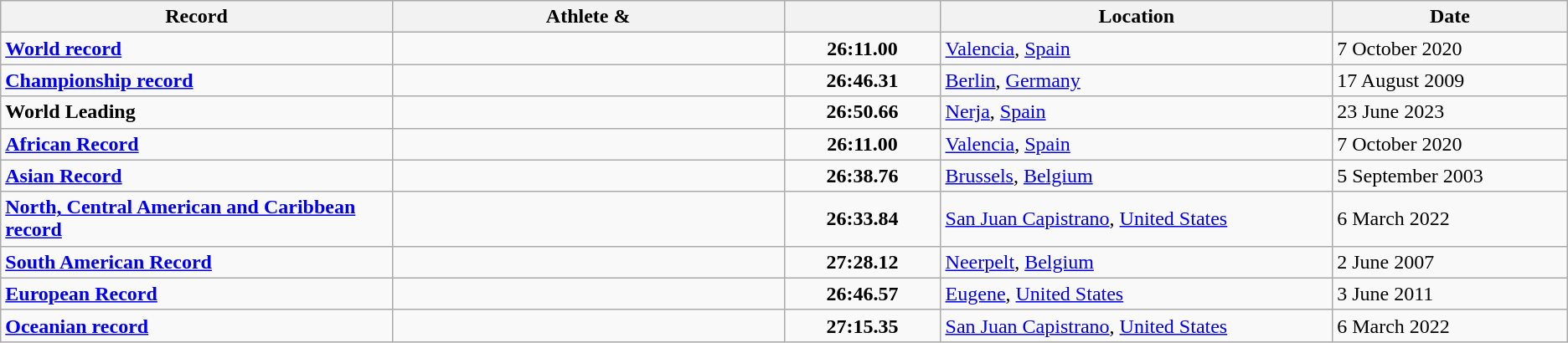<table class="wikitable">
<tr>
<th width=25% align=center>Record</th>
<th width=25% align=center>Athlete & </th>
<th width=10% align=center></th>
<th width=25% align=center>Location</th>
<th width=15% align=center>Date</th>
</tr>
<tr>
<td><strong><a href='#'>World record</a></strong></td>
<td></td>
<td align=center><strong>26:11.00</strong></td>
<td><a href='#'>Valencia</a>, <a href='#'>Spain</a></td>
<td>7 October 2020</td>
</tr>
<tr>
<td><strong><a href='#'>Championship record</a></strong></td>
<td></td>
<td align=center><strong>26:46.31</strong></td>
<td><a href='#'>Berlin</a>, <a href='#'>Germany</a></td>
<td>17 August 2009</td>
</tr>
<tr>
<td><strong>World Leading</strong></td>
<td></td>
<td align=center><strong>26:50.66</strong></td>
<td><a href='#'>Nerja</a>, <a href='#'>Spain</a></td>
<td>23 June 2023</td>
</tr>
<tr>
<td><strong><a href='#'>African Record</a></strong></td>
<td></td>
<td align=center><strong>26:11.00</strong></td>
<td><a href='#'>Valencia</a>, <a href='#'>Spain</a></td>
<td>7 October 2020</td>
</tr>
<tr>
<td><strong><a href='#'>Asian Record</a></strong></td>
<td></td>
<td align=center><strong>26:38.76</strong></td>
<td><a href='#'>Brussels</a>, <a href='#'>Belgium</a></td>
<td>5 September 2003</td>
</tr>
<tr>
<td><strong><a href='#'>North, Central American and Caribbean record</a></strong></td>
<td></td>
<td align=center><strong>26:33.84</strong></td>
<td><a href='#'>San Juan Capistrano</a>, <a href='#'>United States</a></td>
<td>6 March 2022</td>
</tr>
<tr>
<td><strong><a href='#'>South American Record</a></strong></td>
<td></td>
<td align=center><strong>27:28.12</strong></td>
<td><a href='#'>Neerpelt</a>, <a href='#'>Belgium</a></td>
<td>2 June 2007</td>
</tr>
<tr>
<td><strong><a href='#'>European Record</a></strong></td>
<td></td>
<td align=center><strong>26:46.57</strong></td>
<td><a href='#'>Eugene</a>, <a href='#'>United States</a></td>
<td>3 June 2011</td>
</tr>
<tr>
<td><strong><a href='#'>Oceanian record</a></strong></td>
<td></td>
<td align=center><strong>27:15.35</strong></td>
<td><a href='#'>San Juan Capistrano</a>, <a href='#'>United States</a></td>
<td>6 March 2022</td>
</tr>
</table>
